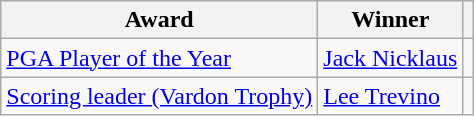<table class="wikitable">
<tr>
<th>Award</th>
<th>Winner</th>
<th></th>
</tr>
<tr>
<td><a href='#'>PGA Player of the Year</a></td>
<td> <a href='#'>Jack Nicklaus</a></td>
<td></td>
</tr>
<tr>
<td><a href='#'>Scoring leader (Vardon Trophy)</a></td>
<td> <a href='#'>Lee Trevino</a></td>
<td></td>
</tr>
</table>
